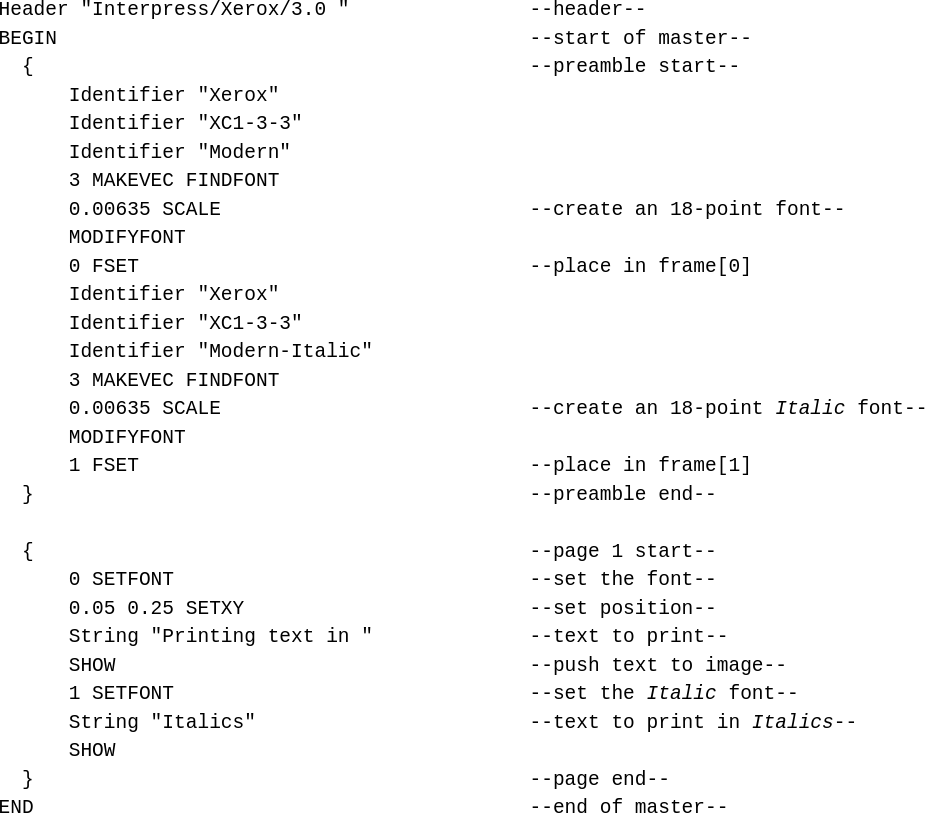<table style="border-spacing: 2px; border: 0px; font-family:monospace; white-space:nowrap;">
<tr>
<td style="width: 350px;">Header "Interpress/Xerox/3.0 "</td>
<td style="width: 250px;">--header--</td>
</tr>
<tr>
<td>BEGIN</td>
<td>--start of master--</td>
</tr>
<tr>
<td>  {</td>
<td>--preamble start--</td>
</tr>
<tr>
<td>      Identifier "Xerox"</td>
<td></td>
</tr>
<tr>
<td>      Identifier "XC1-3-3"</td>
<td></td>
</tr>
<tr>
<td>      Identifier "Modern"</td>
<td></td>
</tr>
<tr>
<td>      3 MAKEVEC FINDFONT</td>
<td></td>
</tr>
<tr>
<td>      0.00635 SCALE</td>
<td>--create an 18-point font--</td>
</tr>
<tr>
<td>      MODIFYFONT</td>
<td></td>
</tr>
<tr>
<td>      0 FSET</td>
<td>--place in frame[0]</td>
</tr>
<tr>
<td>      Identifier "Xerox"</td>
<td></td>
</tr>
<tr>
<td>      Identifier "XC1-3-3"</td>
<td></td>
</tr>
<tr>
<td>      Identifier "Modern-Italic"</td>
<td></td>
</tr>
<tr>
<td>      3 MAKEVEC FINDFONT</td>
<td></td>
</tr>
<tr>
<td>      0.00635 SCALE</td>
<td>--create an 18-point <em>Italic</em> font--</td>
</tr>
<tr>
<td>      MODIFYFONT</td>
<td></td>
</tr>
<tr>
<td>      1 FSET</td>
<td>--place in frame[1]</td>
</tr>
<tr>
<td>  }</td>
<td>--preamble end--</td>
</tr>
<tr>
<td>   </td>
<td></td>
</tr>
<tr>
<td>  {</td>
<td>--page 1 start--</td>
</tr>
<tr>
<td>      0 SETFONT</td>
<td>--set the font--</td>
</tr>
<tr>
<td>      0.05 0.25 SETXY</td>
<td>--set position--</td>
</tr>
<tr>
<td>      String "Printing text in "</td>
<td>--text to print--</td>
</tr>
<tr>
<td>      SHOW</td>
<td>--push text to image--</td>
</tr>
<tr>
<td>      1 SETFONT</td>
<td>--set the <em>Italic</em> font--</td>
</tr>
<tr>
<td>      String "Italics"</td>
<td>--text to print in <em>Italics</em>--</td>
</tr>
<tr>
<td>      SHOW</td>
<td></td>
</tr>
<tr>
<td>  }</td>
<td>--page end--</td>
</tr>
<tr>
<td>END</td>
<td>--end of master--</td>
</tr>
</table>
